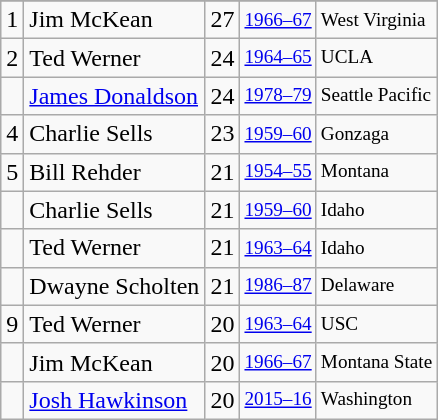<table class="wikitable">
<tr>
</tr>
<tr>
<td>1</td>
<td>Jim McKean</td>
<td>27</td>
<td style="font-size:80%;"><a href='#'>1966–67</a></td>
<td style="font-size:80%;">West Virginia</td>
</tr>
<tr>
<td>2</td>
<td>Ted Werner</td>
<td>24</td>
<td style="font-size:80%;"><a href='#'>1964–65</a></td>
<td style="font-size:80%;">UCLA</td>
</tr>
<tr>
<td></td>
<td><a href='#'>James Donaldson</a></td>
<td>24</td>
<td style="font-size:80%;"><a href='#'>1978–79</a></td>
<td style="font-size:80%;">Seattle Pacific</td>
</tr>
<tr>
<td>4</td>
<td>Charlie Sells</td>
<td>23</td>
<td style="font-size:80%;"><a href='#'>1959–60</a></td>
<td style="font-size:80%;">Gonzaga</td>
</tr>
<tr>
<td>5</td>
<td>Bill Rehder</td>
<td>21</td>
<td style="font-size:80%;"><a href='#'>1954–55</a></td>
<td style="font-size:80%;">Montana</td>
</tr>
<tr>
<td></td>
<td>Charlie Sells</td>
<td>21</td>
<td style="font-size:80%;"><a href='#'>1959–60</a></td>
<td style="font-size:80%;">Idaho</td>
</tr>
<tr>
<td></td>
<td>Ted Werner</td>
<td>21</td>
<td style="font-size:80%;"><a href='#'>1963–64</a></td>
<td style="font-size:80%;">Idaho</td>
</tr>
<tr>
<td></td>
<td>Dwayne Scholten</td>
<td>21</td>
<td style="font-size:80%;"><a href='#'>1986–87</a></td>
<td style="font-size:80%;">Delaware</td>
</tr>
<tr>
<td>9</td>
<td>Ted Werner</td>
<td>20</td>
<td style="font-size:80%;"><a href='#'>1963–64</a></td>
<td style="font-size:80%;">USC</td>
</tr>
<tr>
<td></td>
<td>Jim McKean</td>
<td>20</td>
<td style="font-size:80%;"><a href='#'>1966–67</a></td>
<td style="font-size:80%;">Montana State</td>
</tr>
<tr>
<td></td>
<td><a href='#'>Josh Hawkinson</a></td>
<td>20</td>
<td style="font-size:80%;"><a href='#'>2015–16</a></td>
<td style="font-size:80%;">Washington</td>
</tr>
</table>
